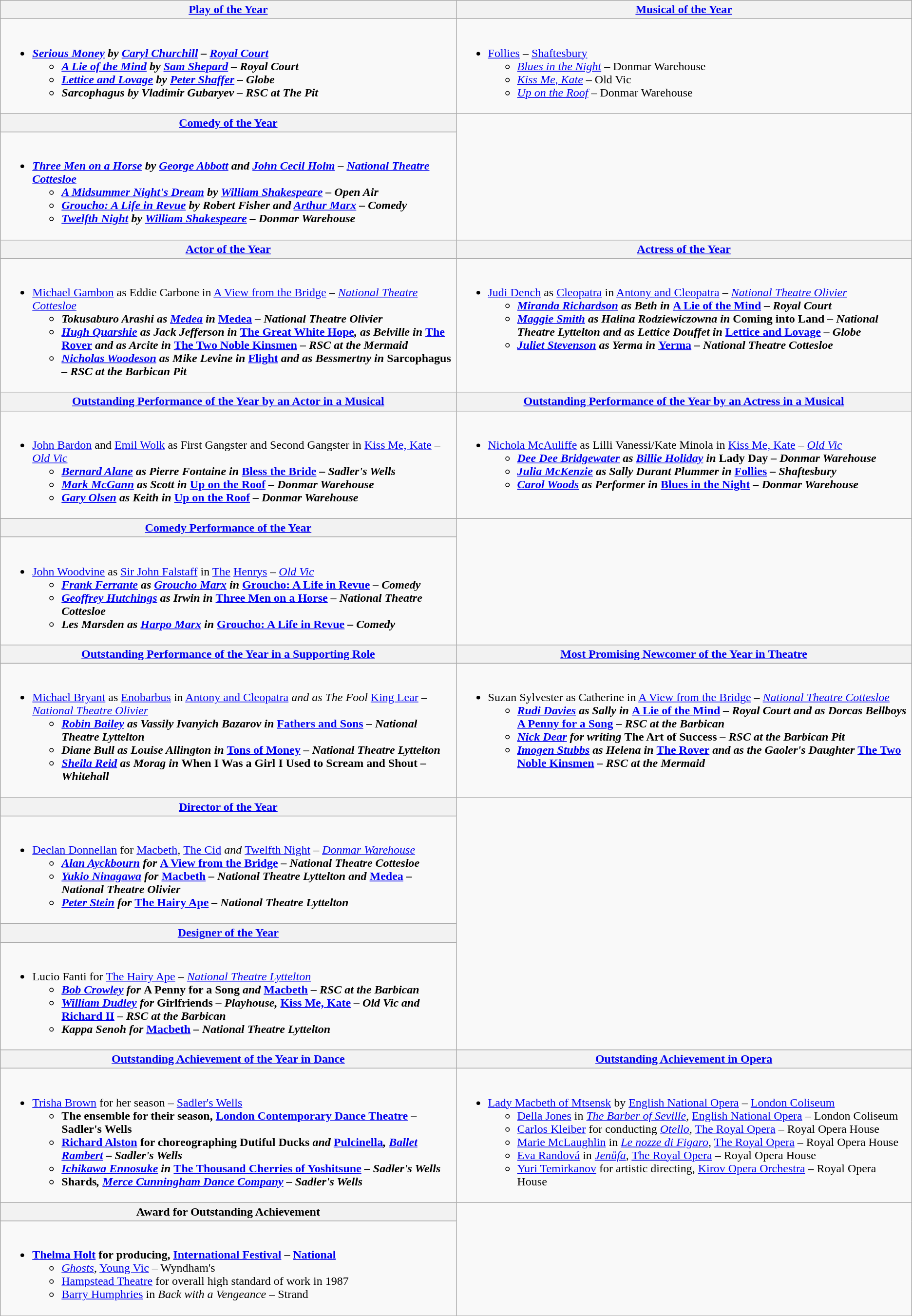<table class=wikitable style="width="100%">
<tr>
<th width="50%"><a href='#'>Play of the Year</a></th>
<th width="50%"><a href='#'>Musical of the Year</a></th>
</tr>
<tr>
<td valign="top"><br><ul><li><strong><em><a href='#'>Serious Money</a><em> by <a href='#'>Caryl Churchill</a> – <a href='#'>Royal Court</a><strong><ul><li></em><a href='#'>A Lie of the Mind</a><em> by <a href='#'>Sam Shepard</a> – Royal Court</li><li></em><a href='#'>Lettice and Lovage</a><em> by <a href='#'>Peter Shaffer</a> – Globe</li><li></em>Sarcophagus<em> by Vladimir Gubaryev – RSC at The Pit</li></ul></li></ul></td>
<td valign="top"><br><ul><li></em></strong><a href='#'>Follies</a></em> – <a href='#'>Shaftesbury</a></strong><ul><li><em><a href='#'>Blues in the Night</a></em> – Donmar Warehouse</li><li><em><a href='#'>Kiss Me, Kate</a></em> – Old Vic</li><li><em><a href='#'>Up on the Roof</a></em> – Donmar Warehouse</li></ul></li></ul></td>
</tr>
<tr>
<th colspan=1><a href='#'>Comedy of the Year</a></th>
</tr>
<tr>
<td><br><ul><li><strong><em><a href='#'>Three Men on a Horse</a><em> by <a href='#'>George Abbott</a> and <a href='#'>John Cecil Holm</a> – <a href='#'>National Theatre Cottesloe</a><strong><ul><li></em><a href='#'>A Midsummer Night's Dream</a><em> by <a href='#'>William Shakespeare</a> – Open Air</li><li></em><a href='#'>Groucho: A Life in Revue</a><em> by Robert Fisher and <a href='#'>Arthur Marx</a> – Comedy</li><li></em><a href='#'>Twelfth Night</a><em> by <a href='#'>William Shakespeare</a> – Donmar Warehouse</li></ul></li></ul></td>
</tr>
<tr>
<th style="width="50%"><a href='#'>Actor of the Year</a></th>
<th style="width="50%"><a href='#'>Actress of the Year</a></th>
</tr>
<tr>
<td valign="top"><br><ul><li></strong><a href='#'>Michael Gambon</a> as Eddie Carbone in </em><a href='#'>A View from the Bridge</a><em> – <a href='#'>National Theatre Cottesloe</a><strong><ul><li>Tokusaburo Arashi as <a href='#'>Medea</a> in </em><a href='#'>Medea</a><em> – National Theatre Olivier</li><li><a href='#'>Hugh Quarshie</a> as Jack Jefferson in </em><a href='#'>The Great White Hope</a><em>, as Belville in </em><a href='#'>The Rover</a><em> and as Arcite in </em><a href='#'>The Two Noble Kinsmen</a><em> – RSC at the Mermaid</li><li><a href='#'>Nicholas Woodeson</a> as Mike Levine in </em><a href='#'>Flight</a><em> and as Bessmertny in </em>Sarcophagus<em> – RSC at the Barbican Pit</li></ul></li></ul></td>
<td valign="top"><br><ul><li></strong><a href='#'>Judi Dench</a> as <a href='#'>Cleopatra</a> in </em><a href='#'>Antony and Cleopatra</a><em> – <a href='#'>National Theatre Olivier</a><strong><ul><li><a href='#'>Miranda Richardson</a> as Beth in </em><a href='#'>A Lie of the Mind</a><em> – Royal Court</li><li><a href='#'>Maggie Smith</a> as Halina Rodziewiczowna in </em>Coming into Land<em> – National Theatre Lyttelton and as Lettice Douffet in </em><a href='#'>Lettice and Lovage</a><em> – Globe</li><li><a href='#'>Juliet Stevenson</a> as Yerma in </em><a href='#'>Yerma</a><em> – National Theatre Cottesloe</li></ul></li></ul></td>
</tr>
<tr>
<th style="width="50%"><a href='#'>Outstanding Performance of the Year by an Actor in a Musical</a></th>
<th style="width="50%"><a href='#'>Outstanding Performance of the Year by an Actress in a Musical</a></th>
</tr>
<tr>
<td valign="top"><br><ul><li></strong><a href='#'>John Bardon</a> and <a href='#'>Emil Wolk</a> as First Gangster and Second Gangster in </em><a href='#'>Kiss Me, Kate</a><em> – <a href='#'>Old Vic</a><strong><ul><li><a href='#'>Bernard Alane</a> as Pierre Fontaine in </em><a href='#'>Bless the Bride</a><em> – Sadler's Wells</li><li><a href='#'>Mark McGann</a> as Scott in </em><a href='#'>Up on the Roof</a><em> – Donmar Warehouse</li><li><a href='#'>Gary Olsen</a> as Keith in </em><a href='#'>Up on the Roof</a><em> – Donmar Warehouse</li></ul></li></ul></td>
<td valign="top"><br><ul><li></strong><a href='#'>Nichola McAuliffe</a> as Lilli Vanessi/Kate Minola in </em><a href='#'>Kiss Me, Kate</a><em> – <a href='#'>Old Vic</a><strong><ul><li><a href='#'>Dee Dee Bridgewater</a> as <a href='#'>Billie Holiday</a> in </em>Lady Day<em> – Donmar Warehouse</li><li><a href='#'>Julia McKenzie</a> as Sally Durant Plummer in </em><a href='#'>Follies</a><em> – Shaftesbury</li><li><a href='#'>Carol Woods</a> as Performer in </em><a href='#'>Blues in the Night</a><em> – Donmar Warehouse</li></ul></li></ul></td>
</tr>
<tr>
<th colspan=1><a href='#'>Comedy Performance of the Year</a></th>
</tr>
<tr>
<td><br><ul><li></strong><a href='#'>John Woodvine</a> as <a href='#'>Sir John Falstaff</a> in </em><a href='#'>The</a> <a href='#'>Henrys</a><em> – <a href='#'>Old Vic</a><strong><ul><li><a href='#'>Frank Ferrante</a> as <a href='#'>Groucho Marx</a> in </em><a href='#'>Groucho: A Life in Revue</a><em> – Comedy</li><li><a href='#'>Geoffrey Hutchings</a> as Irwin in </em><a href='#'>Three Men on a Horse</a><em> – National Theatre Cottesloe</li><li>Les Marsden as <a href='#'>Harpo Marx</a> in </em><a href='#'>Groucho: A Life in Revue</a><em> – Comedy</li></ul></li></ul></td>
</tr>
<tr>
<th colspan=1><a href='#'>Outstanding Performance of the Year in a Supporting Role</a></th>
<th colspan=1><a href='#'>Most Promising Newcomer of the Year in Theatre</a></th>
</tr>
<tr>
<td valign="top"><br><ul><li></strong><a href='#'>Michael Bryant</a> as <a href='#'>Enobarbus</a> in </em><a href='#'>Antony and Cleopatra</a><em> and as The Fool </em><a href='#'>King Lear</a><em> – <a href='#'>National Theatre Olivier</a><strong><ul><li><a href='#'>Robin Bailey</a> as Vassily Ivanyich Bazarov in </em><a href='#'>Fathers and Sons</a><em> – National Theatre Lyttelton</li><li>Diane Bull as Louise Allington in </em><a href='#'>Tons of Money</a><em> – National Theatre Lyttelton</li><li><a href='#'>Sheila Reid</a> as Morag in </em>When I Was a Girl I Used to Scream and Shout<em> – Whitehall</li></ul></li></ul></td>
<td valign="top"><br><ul><li></strong>Suzan Sylvester as Catherine in </em><a href='#'>A View from the Bridge</a><em> – <a href='#'>National Theatre Cottesloe</a><strong><ul><li><a href='#'>Rudi Davies</a> as Sally in </em><a href='#'>A Lie of the Mind</a><em> – Royal Court and as Dorcas Bellboys </em><a href='#'>A Penny for a Song</a><em> – RSC at the Barbican</li><li><a href='#'>Nick Dear</a> for writing </em>The Art of Success<em> – RSC at the Barbican Pit</li><li><a href='#'>Imogen Stubbs</a> as Helena in </em><a href='#'>The Rover</a><em> and as the Gaoler's Daughter </em><a href='#'>The Two Noble Kinsmen</a><em> – RSC at the Mermaid</li></ul></li></ul></td>
</tr>
<tr>
<th colspan=1><a href='#'>Director of the Year</a></th>
</tr>
<tr>
<td><br><ul><li></strong><a href='#'>Declan Donnellan</a> for </em><a href='#'>Macbeth</a><em>, </em><a href='#'>The Cid</a><em> and </em><a href='#'>Twelfth Night</a><em> – <a href='#'>Donmar Warehouse</a><strong><ul><li><a href='#'>Alan Ayckbourn</a> for </em><a href='#'>A View from the Bridge</a><em> – National Theatre Cottesloe</li><li><a href='#'>Yukio Ninagawa</a> for </em><a href='#'>Macbeth</a><em> – National Theatre Lyttelton and </em><a href='#'>Medea</a><em> – National Theatre Olivier</li><li><a href='#'>Peter Stein</a> for </em><a href='#'>The Hairy Ape</a><em> – National Theatre Lyttelton</li></ul></li></ul></td>
</tr>
<tr>
<th colspan=1><a href='#'>Designer of the Year</a></th>
</tr>
<tr>
<td><br><ul><li></strong>Lucio Fanti for </em><a href='#'>The Hairy Ape</a><em> – <a href='#'>National Theatre Lyttelton</a><strong><ul><li><a href='#'>Bob Crowley</a> for </em>A Penny for a Song<em> and </em><a href='#'>Macbeth</a><em> – RSC at the Barbican</li><li><a href='#'>William Dudley</a> for </em>Girlfriends<em> – Playhouse, </em><a href='#'>Kiss Me, Kate</a><em> – Old Vic and </em><a href='#'>Richard II</a><em> – RSC at the Barbican</li><li>Kappa Senoh for </em><a href='#'>Macbeth</a><em> – National Theatre Lyttelton</li></ul></li></ul></td>
</tr>
<tr>
<th colspan=1><a href='#'>Outstanding Achievement of the Year in Dance</a></th>
<th colspan=1><a href='#'>Outstanding Achievement in Opera</a></th>
</tr>
<tr>
<td valign="top"><br><ul><li></strong><a href='#'>Trisha Brown</a> for her season – <a href='#'>Sadler's Wells</a><strong><ul><li>The ensemble for their season, <a href='#'>London Contemporary Dance Theatre</a> – Sadler's Wells</li><li><a href='#'>Richard Alston</a> for choreographing </em>Dutiful Ducks<em> and </em><a href='#'>Pulcinella</a><em>, <a href='#'>Ballet Rambert</a> – Sadler's Wells</li><li><a href='#'>Ichikawa Ennosuke</a> in </em><a href='#'>The Thousand Cherries of Yoshitsune</a><em> – Sadler's Wells</li><li></em>Shards<em>, <a href='#'>Merce Cunningham Dance Company</a> – Sadler's Wells</li></ul></li></ul></td>
<td valign="top"><br><ul><li></em></strong><a href='#'>Lady Macbeth of Mtsensk</a></em> by <a href='#'>English National Opera</a> – <a href='#'>London Coliseum</a></strong><ul><li><a href='#'>Della Jones</a> in <em><a href='#'>The Barber of Seville</a></em>, <a href='#'>English National Opera</a> – London Coliseum</li><li><a href='#'>Carlos Kleiber</a> for conducting <em><a href='#'>Otello</a></em>, <a href='#'>The Royal Opera</a> – Royal Opera House</li><li><a href='#'>Marie McLaughlin</a> in <em><a href='#'>Le nozze di Figaro</a></em>, <a href='#'>The Royal Opera</a> – Royal Opera House</li><li><a href='#'>Eva Randová</a> in <em><a href='#'>Jenůfa</a></em>, <a href='#'>The Royal Opera</a> – Royal Opera House</li><li><a href='#'>Yuri Temirkanov</a> for artistic directing, <a href='#'>Kirov Opera Orchestra</a> – Royal Opera House</li></ul></li></ul></td>
</tr>
<tr>
<th colspan=1>Award for Outstanding Achievement</th>
</tr>
<tr>
<td><br><ul><li><strong><a href='#'>Thelma Holt</a> for producing, <a href='#'>International Festival</a> – <a href='#'>National</a></strong><ul><li><em><a href='#'>Ghosts</a></em>, <a href='#'>Young Vic</a> – Wyndham's</li><li><a href='#'>Hampstead Theatre</a> for overall high standard of work in 1987</li><li><a href='#'>Barry Humphries</a> in <em>Back with a Vengeance</em> – Strand</li></ul></li></ul></td>
</tr>
</table>
